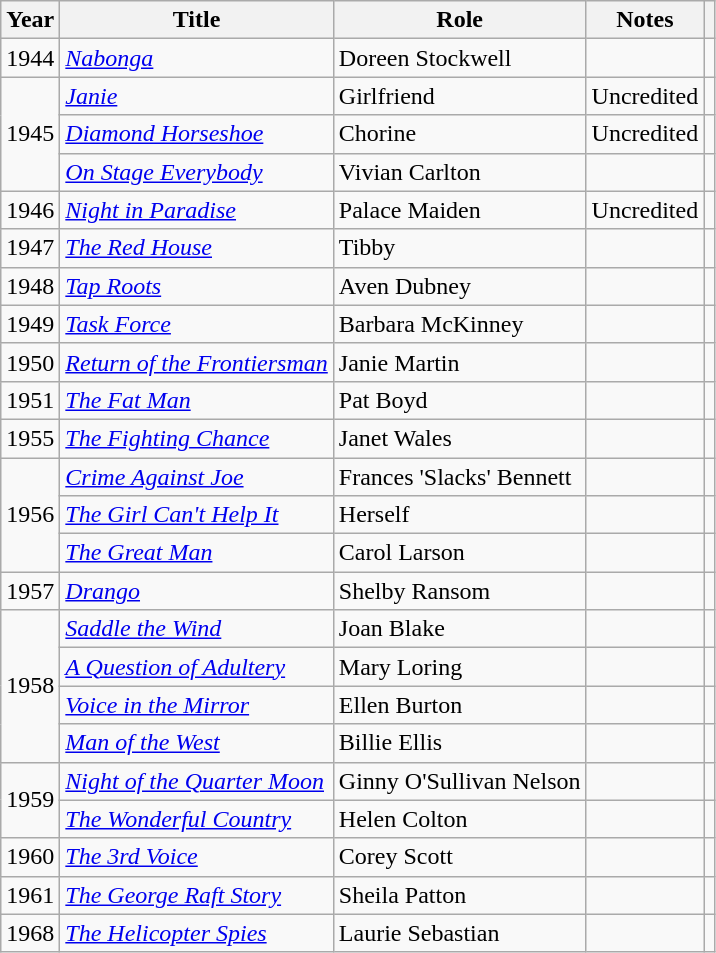<table class="wikitable sortable">
<tr>
<th>Year</th>
<th>Title</th>
<th>Role</th>
<th class="unsortable">Notes</th>
<th class=unsortable></th>
</tr>
<tr>
<td>1944</td>
<td><em><a href='#'>Nabonga</a></em></td>
<td>Doreen Stockwell</td>
<td></td>
<td align=center></td>
</tr>
<tr>
<td rowspan="3">1945</td>
<td><em><a href='#'>Janie</a></em></td>
<td>Girlfriend</td>
<td>Uncredited</td>
<td align=center></td>
</tr>
<tr>
<td><em><a href='#'>Diamond Horseshoe</a></em></td>
<td>Chorine</td>
<td>Uncredited</td>
<td align=center></td>
</tr>
<tr>
<td><em><a href='#'>On Stage Everybody</a></em></td>
<td>Vivian Carlton</td>
<td></td>
<td align=center></td>
</tr>
<tr>
<td>1946</td>
<td><em><a href='#'>Night in Paradise</a></em></td>
<td>Palace Maiden</td>
<td>Uncredited</td>
<td align=center></td>
</tr>
<tr>
<td>1947</td>
<td><em><a href='#'>The Red House</a></em></td>
<td>Tibby</td>
<td></td>
<td align=center></td>
</tr>
<tr>
<td>1948</td>
<td><em><a href='#'>Tap Roots</a></em></td>
<td>Aven Dubney</td>
<td></td>
<td align=center></td>
</tr>
<tr>
<td>1949</td>
<td><em><a href='#'>Task Force</a></em></td>
<td>Barbara McKinney</td>
<td></td>
<td align=center></td>
</tr>
<tr>
<td>1950</td>
<td><em><a href='#'>Return of the Frontiersman</a></em></td>
<td>Janie Martin</td>
<td></td>
<td align=center></td>
</tr>
<tr>
<td>1951</td>
<td><em><a href='#'>The Fat Man</a></em></td>
<td>Pat Boyd</td>
<td></td>
<td align=center></td>
</tr>
<tr>
<td>1955</td>
<td><em><a href='#'>The Fighting Chance</a></em></td>
<td>Janet Wales</td>
<td></td>
<td align=center></td>
</tr>
<tr>
<td rowspan="3">1956</td>
<td><em><a href='#'>Crime Against Joe</a></em></td>
<td>Frances 'Slacks' Bennett</td>
<td></td>
<td align=center></td>
</tr>
<tr>
<td><em><a href='#'>The Girl Can't Help It</a></em></td>
<td>Herself</td>
<td></td>
<td align=center></td>
</tr>
<tr>
<td><em><a href='#'>The Great Man</a></em></td>
<td>Carol Larson</td>
<td></td>
<td align=center></td>
</tr>
<tr>
<td>1957</td>
<td><em><a href='#'>Drango</a></em></td>
<td>Shelby Ransom</td>
<td></td>
<td align=center></td>
</tr>
<tr>
<td rowspan="4">1958</td>
<td><em><a href='#'>Saddle the Wind</a></em></td>
<td>Joan Blake</td>
<td></td>
<td align=center></td>
</tr>
<tr>
<td><em><a href='#'>A Question of Adultery</a></em></td>
<td>Mary Loring</td>
<td></td>
<td align=center></td>
</tr>
<tr>
<td><em><a href='#'>Voice in the Mirror</a></em></td>
<td>Ellen Burton</td>
<td></td>
<td align=center></td>
</tr>
<tr>
<td><em><a href='#'>Man of the West</a></em></td>
<td>Billie Ellis</td>
<td></td>
<td align=center></td>
</tr>
<tr>
<td rowspan="2">1959</td>
<td><em><a href='#'>Night of the Quarter Moon</a></em></td>
<td>Ginny O'Sullivan Nelson</td>
<td></td>
<td align=center></td>
</tr>
<tr>
<td><em><a href='#'>The Wonderful Country</a></em></td>
<td>Helen Colton</td>
<td></td>
<td align=center></td>
</tr>
<tr>
<td>1960</td>
<td><em><a href='#'>The 3rd Voice</a></em></td>
<td>Corey Scott</td>
<td></td>
<td align=center></td>
</tr>
<tr>
<td>1961</td>
<td><em><a href='#'>The George Raft Story</a></em></td>
<td>Sheila Patton</td>
<td></td>
<td align=center></td>
</tr>
<tr>
<td>1968</td>
<td><em><a href='#'>The Helicopter Spies</a></em></td>
<td>Laurie Sebastian</td>
<td></td>
<td align=center></td>
</tr>
</table>
